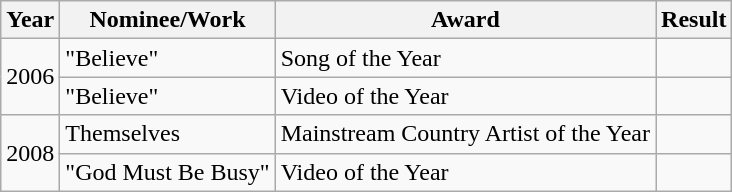<table class="wikitable">
<tr>
<th>Year</th>
<th>Nominee/Work</th>
<th>Award</th>
<th>Result</th>
</tr>
<tr>
<td rowspan=2>2006</td>
<td>"Believe"</td>
<td>Song of the Year</td>
<td></td>
</tr>
<tr>
<td>"Believe"</td>
<td>Video of the Year</td>
<td></td>
</tr>
<tr>
<td rowspan=2>2008</td>
<td>Themselves</td>
<td>Mainstream Country Artist of the Year</td>
<td></td>
</tr>
<tr>
<td>"God Must Be Busy"</td>
<td>Video of the Year</td>
<td></td>
</tr>
</table>
